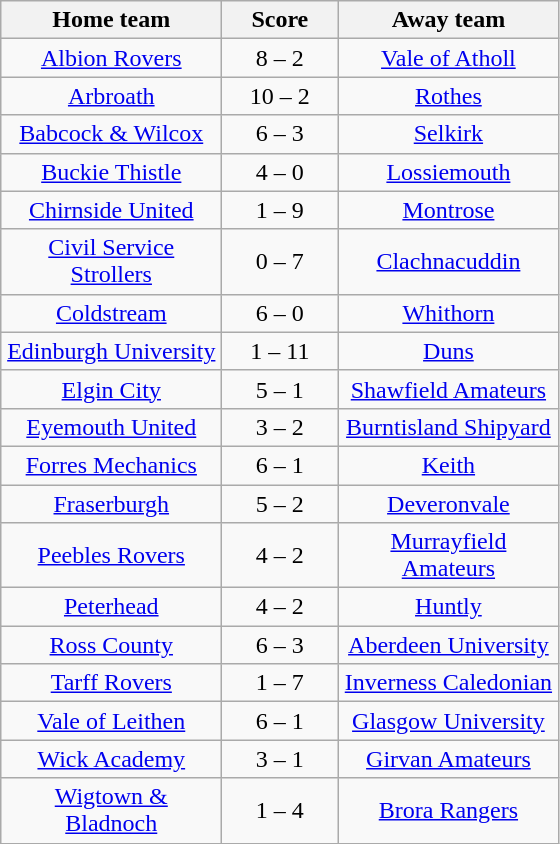<table class="wikitable" style="text-align: center">
<tr>
<th width=140>Home team</th>
<th width=70>Score</th>
<th width=140>Away team</th>
</tr>
<tr>
<td><a href='#'>Albion Rovers</a></td>
<td>8 – 2</td>
<td><a href='#'>Vale of Atholl</a></td>
</tr>
<tr>
<td><a href='#'>Arbroath</a></td>
<td>10 – 2</td>
<td><a href='#'>Rothes</a></td>
</tr>
<tr>
<td><a href='#'>Babcock & Wilcox</a></td>
<td>6 – 3</td>
<td><a href='#'>Selkirk</a></td>
</tr>
<tr>
<td><a href='#'>Buckie Thistle</a></td>
<td>4 – 0</td>
<td><a href='#'>Lossiemouth</a></td>
</tr>
<tr>
<td><a href='#'>Chirnside United</a></td>
<td>1 – 9</td>
<td><a href='#'>Montrose</a></td>
</tr>
<tr>
<td><a href='#'>Civil Service Strollers</a></td>
<td>0 – 7</td>
<td><a href='#'>Clachnacuddin</a></td>
</tr>
<tr>
<td><a href='#'>Coldstream</a></td>
<td>6 – 0</td>
<td><a href='#'>Whithorn</a></td>
</tr>
<tr>
<td><a href='#'>Edinburgh University</a></td>
<td>1 – 11</td>
<td><a href='#'>Duns</a></td>
</tr>
<tr>
<td><a href='#'>Elgin City</a></td>
<td>5 – 1</td>
<td><a href='#'>Shawfield Amateurs</a></td>
</tr>
<tr>
<td><a href='#'>Eyemouth United</a></td>
<td>3 – 2</td>
<td><a href='#'>Burntisland Shipyard</a></td>
</tr>
<tr>
<td><a href='#'>Forres Mechanics</a></td>
<td>6 – 1</td>
<td><a href='#'>Keith</a></td>
</tr>
<tr>
<td><a href='#'>Fraserburgh</a></td>
<td>5 – 2</td>
<td><a href='#'>Deveronvale</a></td>
</tr>
<tr>
<td><a href='#'>Peebles Rovers</a></td>
<td>4 – 2</td>
<td><a href='#'>Murrayfield Amateurs</a></td>
</tr>
<tr>
<td><a href='#'>Peterhead</a></td>
<td>4 – 2</td>
<td><a href='#'>Huntly</a></td>
</tr>
<tr>
<td><a href='#'>Ross County</a></td>
<td>6 – 3</td>
<td><a href='#'>Aberdeen University</a></td>
</tr>
<tr>
<td><a href='#'>Tarff Rovers</a></td>
<td>1 – 7</td>
<td><a href='#'>Inverness Caledonian</a></td>
</tr>
<tr>
<td><a href='#'>Vale of Leithen</a></td>
<td>6 – 1</td>
<td><a href='#'>Glasgow University</a></td>
</tr>
<tr>
<td><a href='#'>Wick Academy</a></td>
<td>3 – 1</td>
<td><a href='#'>Girvan Amateurs</a></td>
</tr>
<tr>
<td><a href='#'>Wigtown & Bladnoch</a></td>
<td>1 – 4</td>
<td><a href='#'>Brora Rangers</a></td>
</tr>
</table>
